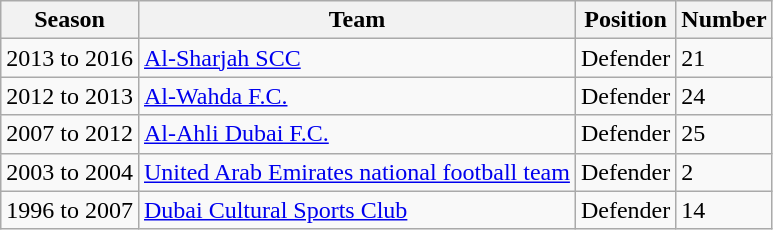<table class="wikitable">
<tr>
<th>Season</th>
<th>Team</th>
<th>Position</th>
<th>Number</th>
</tr>
<tr>
<td>2013 to 2016</td>
<td><a href='#'>Al-Sharjah SCC</a></td>
<td>Defender</td>
<td>21</td>
</tr>
<tr>
<td>2012 to 2013</td>
<td><a href='#'>Al-Wahda F.C.</a></td>
<td>Defender</td>
<td>24</td>
</tr>
<tr>
<td>2007 to 2012</td>
<td><a href='#'>Al-Ahli Dubai F.C.</a></td>
<td>Defender</td>
<td>25</td>
</tr>
<tr>
<td>2003 to 2004</td>
<td><a href='#'>United Arab Emirates national football team</a></td>
<td>Defender</td>
<td>2</td>
</tr>
<tr>
<td>1996 to 2007</td>
<td><a href='#'>Dubai Cultural Sports Club</a></td>
<td>Defender</td>
<td>14</td>
</tr>
</table>
